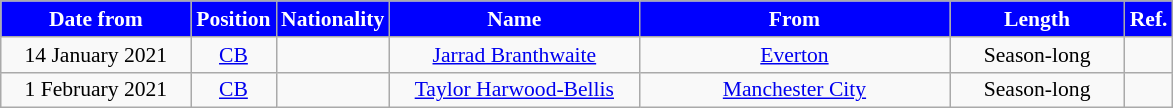<table class="wikitable"  style="text-align:center; font-size:90%; ">
<tr>
<th style="background:#0000FF; color:white; width:120px;">Date from</th>
<th style="background:#0000FF; color:white; width:50px;">Position</th>
<th style="background:#0000FF; color:white; width:50px;">Nationality</th>
<th style="background:#0000FF; color:white; width:160px;">Name</th>
<th style="background:#0000FF; color:white; width:200px;">From</th>
<th style="background:#0000FF; color:white; width:110px;">Length</th>
<th style="background:#0000FF; color:white; width:25px;">Ref.</th>
</tr>
<tr>
<td>14 January 2021</td>
<td><a href='#'>CB</a></td>
<td></td>
<td><a href='#'>Jarrad Branthwaite</a></td>
<td> <a href='#'>Everton</a></td>
<td>Season-long</td>
<td></td>
</tr>
<tr>
<td>1 February 2021</td>
<td><a href='#'>CB</a></td>
<td></td>
<td><a href='#'>Taylor Harwood-Bellis</a></td>
<td> <a href='#'>Manchester City</a></td>
<td>Season-long</td>
<td></td>
</tr>
</table>
